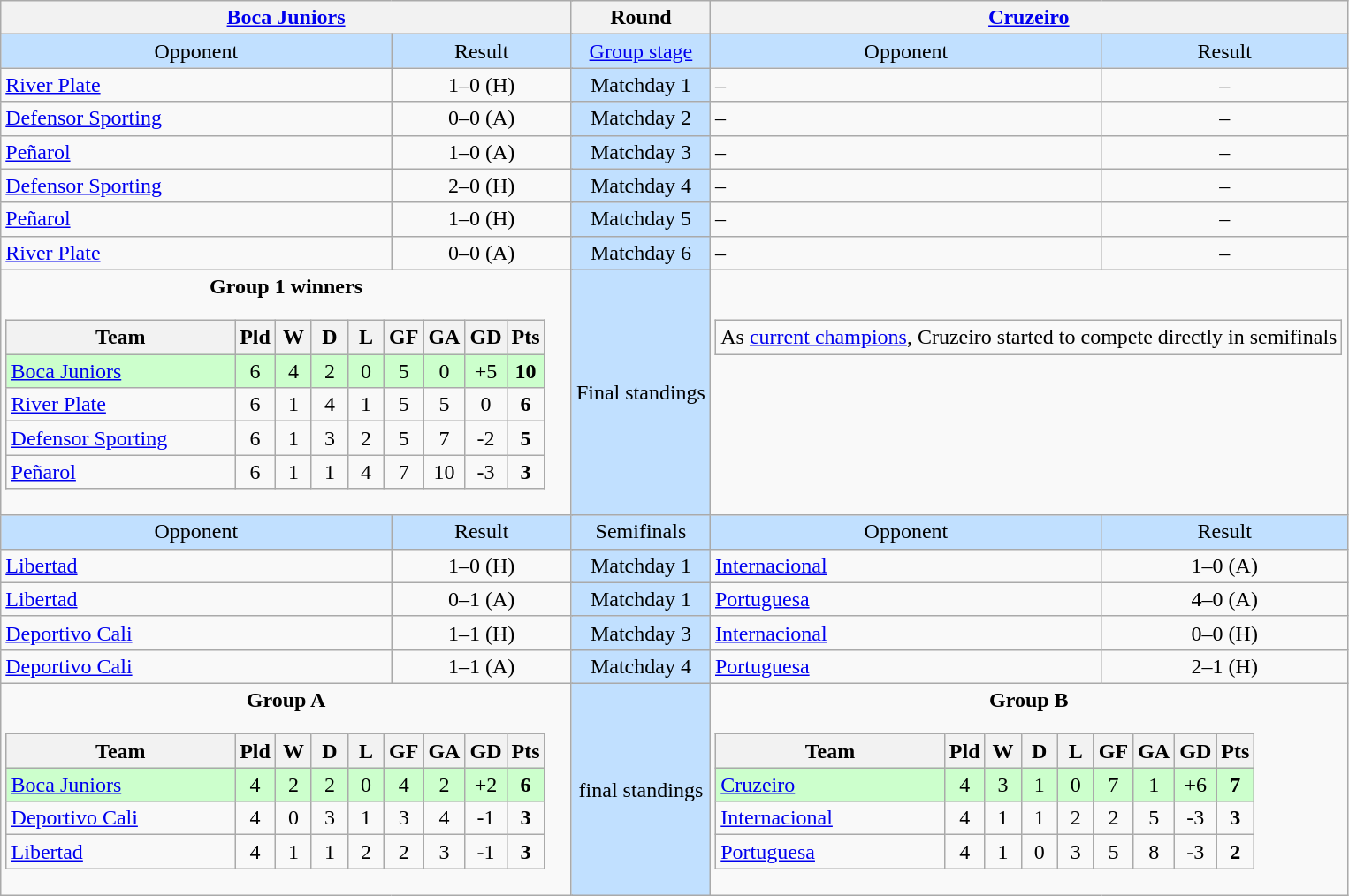<table class="wikitable" style="text-align:center">
<tr>
<th colspan="4"> <a href='#'>Boca Juniors</a></th>
<th>Round</th>
<th colspan="4"> <a href='#'>Cruzeiro</a></th>
</tr>
<tr style="background:#C1E0FF">
<td>Opponent</td>
<td colspan="3">Result</td>
<td><a href='#'>Group stage</a></td>
<td>Opponent</td>
<td colspan="3">Result</td>
</tr>
<tr>
<td style="text-align:left"> <a href='#'>River Plate</a></td>
<td colspan=3>1–0 (H)</td>
<td style="background:#C1E0FF">Matchday 1</td>
<td style="text-align:left">–</td>
<td colspan="3">–</td>
</tr>
<tr>
<td style="text-align:left"> <a href='#'>Defensor Sporting</a></td>
<td colspan="3">0–0  (A)</td>
<td style="background:#C1E0FF">Matchday 2</td>
<td style="text-align:left">–</td>
<td colspan="3">–</td>
</tr>
<tr>
<td style="text-align:left"> <a href='#'>Peñarol</a></td>
<td colspan="3">1–0 (A)</td>
<td style="background:#C1E0FF">Matchday 3</td>
<td style="text-align:left">–</td>
<td colspan="3">–</td>
</tr>
<tr>
<td style="text-align:left"> <a href='#'>Defensor Sporting</a></td>
<td colspan="3">2–0 (H)</td>
<td style="background:#C1E0FF">Matchday 4</td>
<td style="text-align:left">–</td>
<td colspan="3">–</td>
</tr>
<tr>
<td style="text-align:left"> <a href='#'>Peñarol</a></td>
<td colspan="3">1–0 (H)</td>
<td style="background:#C1E0FF">Matchday 5</td>
<td style="text-align:left">–</td>
<td colspan="3">–</td>
</tr>
<tr>
<td style="text-align:left"> <a href='#'>River Plate</a></td>
<td colspan="3">0–0 (A)</td>
<td style="background:#C1E0FF">Matchday 6</td>
<td style="text-align:left">–</td>
<td colspan="3">–</td>
</tr>
<tr>
<td colspan="4" style="vertical-align:top"><strong>Group 1 winners</strong><br><table class="wikitable" style="text-align: center;">
<tr>
<th width="165">Team</th>
<th width="20">Pld</th>
<th width="20">W</th>
<th width="20">D</th>
<th width="20">L</th>
<th width="20">GF</th>
<th width="20">GA</th>
<th width="20">GD</th>
<th width="20">Pts</th>
</tr>
<tr bgcolor=#ccffcc>
<td align=left> <a href='#'>Boca Juniors</a></td>
<td>6</td>
<td>4</td>
<td>2</td>
<td>0</td>
<td>5</td>
<td>0</td>
<td>+5</td>
<td><strong>10</strong></td>
</tr>
<tr>
<td align=left> <a href='#'>River Plate</a></td>
<td>6</td>
<td>1</td>
<td>4</td>
<td>1</td>
<td>5</td>
<td>5</td>
<td>0</td>
<td><strong>6</strong></td>
</tr>
<tr>
<td align=left> <a href='#'>Defensor Sporting</a></td>
<td>6</td>
<td>1</td>
<td>3</td>
<td>2</td>
<td>5</td>
<td>7</td>
<td>-2</td>
<td><strong>5</strong></td>
</tr>
<tr>
<td align=left> <a href='#'>Peñarol</a></td>
<td>6</td>
<td>1</td>
<td>1</td>
<td>4</td>
<td>7</td>
<td>10</td>
<td>-3</td>
<td><strong>3</strong></td>
</tr>
</table>
</td>
<td style="background:#C1E0FF">Final standings</td>
<td colspan="4" style="vertical-align:top"><strong> </strong><br><table class="wikitable" style="text-align: center;margin: 1em auto;">
<tr>
<td>As <a href='#'>current champions</a>, Cruzeiro started to compete directly in semifinals</td>
</tr>
</table>
</td>
</tr>
<tr style="background:#C1E0FF">
<td>Opponent</td>
<td colspan="3">Result</td>
<td>Semifinals</td>
<td>Opponent</td>
<td colspan="3">Result</td>
</tr>
<tr>
<td style="text-align:left"> <a href='#'>Libertad</a></td>
<td colspan=3>1–0 (H)</td>
<td style="background:#C1E0FF">Matchday 1</td>
<td style="text-align:left"> <a href='#'>Internacional</a></td>
<td colspan="3">1–0 (A)</td>
</tr>
<tr>
<td style="text-align:left"> <a href='#'>Libertad</a></td>
<td colspan=3>0–1 (A)</td>
<td style="background:#C1E0FF">Matchday 1</td>
<td style="text-align:left"> <a href='#'>Portuguesa</a></td>
<td colspan="3">4–0 (A)</td>
</tr>
<tr>
<td style="text-align:left"> <a href='#'>Deportivo Cali</a></td>
<td colspan=3>1–1 (H)</td>
<td style="background:#C1E0FF">Matchday 3</td>
<td style="text-align:left"> <a href='#'>Internacional</a></td>
<td colspan="3">0–0 (H)</td>
</tr>
<tr>
<td style="text-align:left"> <a href='#'>Deportivo Cali</a></td>
<td colspan=3>1–1 (A)</td>
<td style="background:#C1E0FF">Matchday 4</td>
<td style="text-align:left"> <a href='#'>Portuguesa</a></td>
<td colspan="3">2–1 (H)</td>
</tr>
<tr>
<td colspan=4><strong>Group A</strong><br><table class="wikitable" style="text-align: center;">
<tr>
<th width="165">Team</th>
<th width="20">Pld</th>
<th width="20">W</th>
<th width="20">D</th>
<th width="20">L</th>
<th width="20">GF</th>
<th width="20">GA</th>
<th width="20">GD</th>
<th width="20">Pts</th>
</tr>
<tr bgcolor=#ccffcc>
<td align=left> <a href='#'>Boca Juniors</a></td>
<td>4</td>
<td>2</td>
<td>2</td>
<td>0</td>
<td>4</td>
<td>2</td>
<td>+2</td>
<td><strong>6</strong></td>
</tr>
<tr>
<td align=left> <a href='#'>Deportivo Cali</a></td>
<td>4</td>
<td>0</td>
<td>3</td>
<td>1</td>
<td>3</td>
<td>4</td>
<td>-1</td>
<td><strong>3</strong></td>
</tr>
<tr>
<td align=left> <a href='#'>Libertad</a></td>
<td>4</td>
<td>1</td>
<td>1</td>
<td>2</td>
<td>2</td>
<td>3</td>
<td>-1</td>
<td><strong>3</strong></td>
</tr>
</table>
</td>
<td style="background:#C1E0FF">final standings</td>
<td colspan=4><strong>Group B</strong><br><table class="wikitable" style="text-align: center;">
<tr>
<th width="165">Team</th>
<th width="20">Pld</th>
<th width="20">W</th>
<th width="20">D</th>
<th width="20">L</th>
<th width="20">GF</th>
<th width="20">GA</th>
<th width="20">GD</th>
<th width="20">Pts</th>
</tr>
<tr bgcolor=#ccffcc>
<td align=left> <a href='#'>Cruzeiro</a></td>
<td>4</td>
<td>3</td>
<td>1</td>
<td>0</td>
<td>7</td>
<td>1</td>
<td>+6</td>
<td><strong>7</strong></td>
</tr>
<tr>
<td align=left> <a href='#'>Internacional</a></td>
<td>4</td>
<td>1</td>
<td>1</td>
<td>2</td>
<td>2</td>
<td>5</td>
<td>-3</td>
<td><strong>3</strong></td>
</tr>
<tr>
<td align=left> <a href='#'>Portuguesa</a></td>
<td>4</td>
<td>1</td>
<td>0</td>
<td>3</td>
<td>5</td>
<td>8</td>
<td>-3</td>
<td><strong>2</strong></td>
</tr>
</table>
</td>
</tr>
</table>
